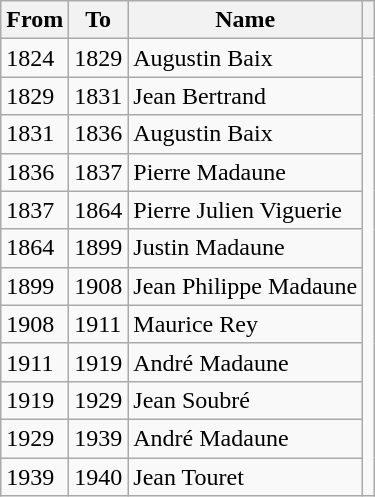<table class="wikitable">
<tr>
<th>From</th>
<th>To</th>
<th>Name</th>
<th></th>
</tr>
<tr>
<td>1824</td>
<td>1829</td>
<td>Augustin Baix</td>
</tr>
<tr>
<td>1829</td>
<td>1831</td>
<td>Jean Bertrand</td>
</tr>
<tr>
<td>1831</td>
<td>1836</td>
<td>Augustin Baix</td>
</tr>
<tr>
<td>1836</td>
<td>1837</td>
<td>Pierre Madaune</td>
</tr>
<tr>
<td>1837</td>
<td>1864</td>
<td>Pierre Julien Viguerie</td>
</tr>
<tr>
<td>1864</td>
<td>1899</td>
<td>Justin Madaune</td>
</tr>
<tr>
<td>1899</td>
<td>1908</td>
<td>Jean Philippe Madaune</td>
</tr>
<tr>
<td>1908</td>
<td>1911</td>
<td>Maurice Rey</td>
</tr>
<tr>
<td>1911</td>
<td>1919</td>
<td>André Madaune</td>
</tr>
<tr>
<td>1919</td>
<td>1929</td>
<td>Jean Soubré</td>
</tr>
<tr>
<td>1929</td>
<td>1939</td>
<td>André Madaune</td>
</tr>
<tr>
<td>1939</td>
<td>1940</td>
<td>Jean Touret</td>
</tr>
</table>
